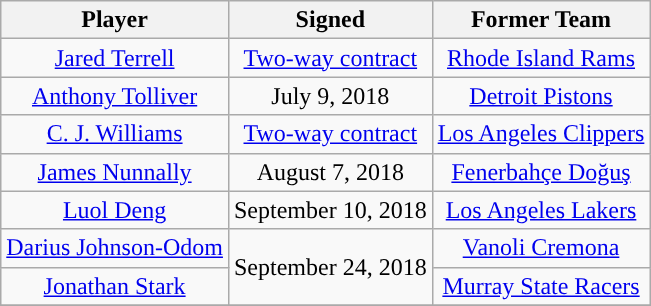<table class="wikitable sortable sortable" style="text-align: center">
<tr>
<th>Player</th>
<th>Signed</th>
<th>Former Team</th>
</tr>
<tr style="text-align: center">
<td><a href='#'>Jared Terrell</a></td>
<td><a href='#'>Two-way contract</a></td>
<td><a href='#'>Rhode Island Rams</a></td>
</tr>
<tr style="text-align: center">
<td><a href='#'>Anthony Tolliver</a></td>
<td>July 9, 2018</td>
<td><a href='#'>Detroit Pistons</a></td>
</tr>
<tr style="text-align: center">
<td><a href='#'>C. J. Williams</a></td>
<td><a href='#'>Two-way contract</a></td>
<td><a href='#'>Los Angeles Clippers</a></td>
</tr>
<tr style="text-align: center">
<td><a href='#'>James Nunnally</a></td>
<td>August 7, 2018</td>
<td> <a href='#'>Fenerbahçe Doğuş</a></td>
</tr>
<tr style="text-align: center">
<td><a href='#'>Luol Deng</a></td>
<td>September 10, 2018</td>
<td><a href='#'>Los Angeles Lakers</a></td>
</tr>
<tr>
<td><a href='#'>Darius Johnson-Odom</a></td>
<td rowspan=2>September 24, 2018</td>
<td> <a href='#'>Vanoli Cremona</a></td>
</tr>
<tr>
<td><a href='#'>Jonathan Stark</a></td>
<td><a href='#'>Murray State Racers</a></td>
</tr>
<tr>
</tr>
</table>
